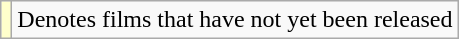<table class="wikitable">
<tr>
<td style="background:#ffc;"></td>
<td>Denotes films that have not yet been released</td>
</tr>
</table>
